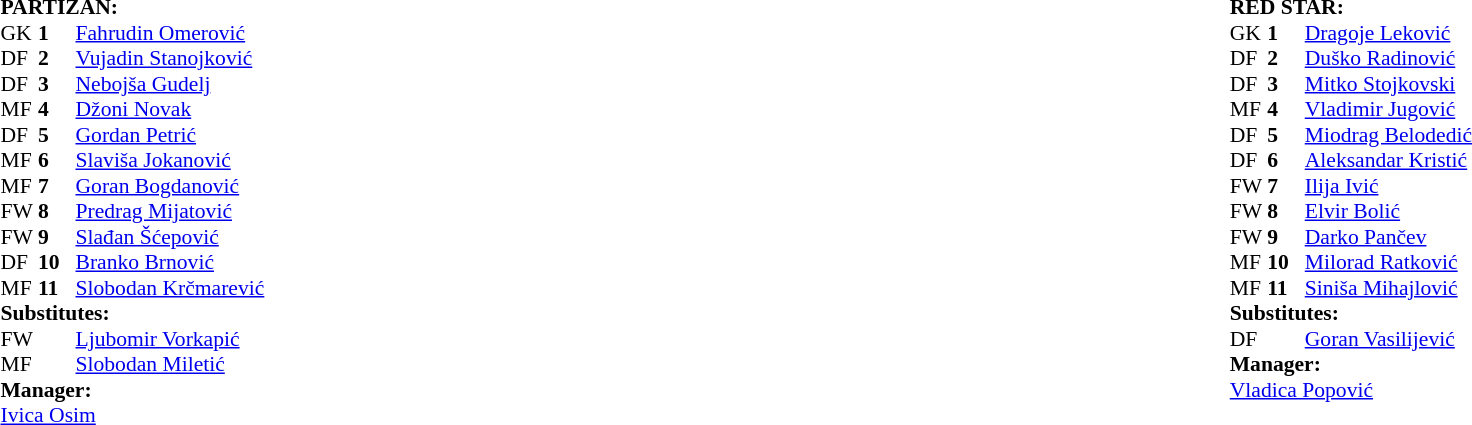<table width="100%">
<tr>
<td valign="top" width="50%"><br><table style="font-size: 90%" cellspacing="0" cellpadding="0">
<tr>
<td colspan="4"><strong>PARTIZAN:</strong></td>
</tr>
<tr>
<th width="25"></th>
<th width="25"></th>
<th width="200"></th>
<th></th>
</tr>
<tr>
<td>GK</td>
<td><strong>1</strong></td>
<td> <a href='#'>Fahrudin Omerović</a></td>
</tr>
<tr>
<td>DF</td>
<td><strong>2</strong></td>
<td> <a href='#'>Vujadin Stanojković</a></td>
</tr>
<tr>
<td>DF</td>
<td><strong>3</strong></td>
<td> <a href='#'>Nebojša Gudelj</a></td>
</tr>
<tr>
<td>MF</td>
<td><strong>4</strong></td>
<td> <a href='#'>Džoni Novak</a></td>
</tr>
<tr>
<td>DF</td>
<td><strong>5</strong></td>
<td> <a href='#'>Gordan Petrić</a></td>
</tr>
<tr>
<td>MF</td>
<td><strong>6</strong></td>
<td> <a href='#'>Slaviša Jokanović</a></td>
</tr>
<tr>
<td>MF</td>
<td><strong>7</strong></td>
<td> <a href='#'>Goran Bogdanović</a></td>
<td></td>
</tr>
<tr>
<td>FW</td>
<td><strong>8</strong></td>
<td> <a href='#'>Predrag Mijatović</a></td>
</tr>
<tr>
<td>FW</td>
<td><strong>9</strong></td>
<td> <a href='#'>Slađan Šćepović</a></td>
<td></td>
</tr>
<tr>
<td>DF</td>
<td><strong>10</strong></td>
<td> <a href='#'>Branko Brnović</a></td>
</tr>
<tr>
<td>MF</td>
<td><strong>11</strong></td>
<td> <a href='#'>Slobodan Krčmarević</a></td>
</tr>
<tr>
<td colspan=4><strong>Substitutes:</strong></td>
</tr>
<tr>
<td>FW</td>
<td><strong></strong></td>
<td> <a href='#'>Ljubomir Vorkapić</a></td>
<td></td>
</tr>
<tr>
<td>MF</td>
<td><strong></strong></td>
<td> <a href='#'>Slobodan Miletić</a></td>
<td></td>
</tr>
<tr>
<td colspan=4><strong>Manager:</strong></td>
</tr>
<tr>
<td colspan="4"> <a href='#'>Ivica Osim</a></td>
</tr>
</table>
</td>
<td valign="top" width="50%"><br><table style="font-size: 90%" cellspacing="0" cellpadding="0" align="center">
<tr>
<td colspan="4"><strong>RED STAR:</strong></td>
</tr>
<tr>
<th width="25"></th>
<th width="25"></th>
<th width="200"></th>
<th></th>
</tr>
<tr>
<td>GK</td>
<td><strong>1</strong></td>
<td> <a href='#'>Dragoje Leković</a></td>
</tr>
<tr>
<td>DF</td>
<td><strong>2</strong></td>
<td> <a href='#'>Duško Radinović</a></td>
</tr>
<tr>
<td>DF</td>
<td><strong>3</strong></td>
<td> <a href='#'>Mitko Stojkovski</a></td>
<td></td>
</tr>
<tr>
<td>MF</td>
<td><strong>4</strong></td>
<td> <a href='#'>Vladimir Jugović</a></td>
</tr>
<tr>
<td>DF</td>
<td><strong>5</strong></td>
<td> <a href='#'>Miodrag Belodedić</a></td>
</tr>
<tr>
<td>DF</td>
<td><strong>6</strong></td>
<td> <a href='#'>Aleksandar Kristić</a></td>
</tr>
<tr>
<td>FW</td>
<td><strong>7</strong></td>
<td> <a href='#'>Ilija Ivić</a></td>
</tr>
<tr>
<td>FW</td>
<td><strong>8</strong></td>
<td> <a href='#'>Elvir Bolić</a></td>
</tr>
<tr>
<td>FW</td>
<td><strong>9</strong></td>
<td> <a href='#'>Darko Pančev</a></td>
</tr>
<tr>
<td>MF</td>
<td><strong>10</strong></td>
<td> <a href='#'>Milorad Ratković</a></td>
</tr>
<tr>
<td>MF</td>
<td><strong>11</strong></td>
<td> <a href='#'>Siniša Mihajlović</a></td>
</tr>
<tr>
<td colspan=4><strong>Substitutes:</strong></td>
</tr>
<tr>
<td>DF</td>
<td><strong></strong></td>
<td> <a href='#'>Goran Vasilijević</a></td>
<td></td>
</tr>
<tr>
<td colspan=4><strong>Manager:</strong></td>
</tr>
<tr>
<td colspan="4"> <a href='#'>Vladica Popović</a></td>
</tr>
</table>
</td>
</tr>
</table>
